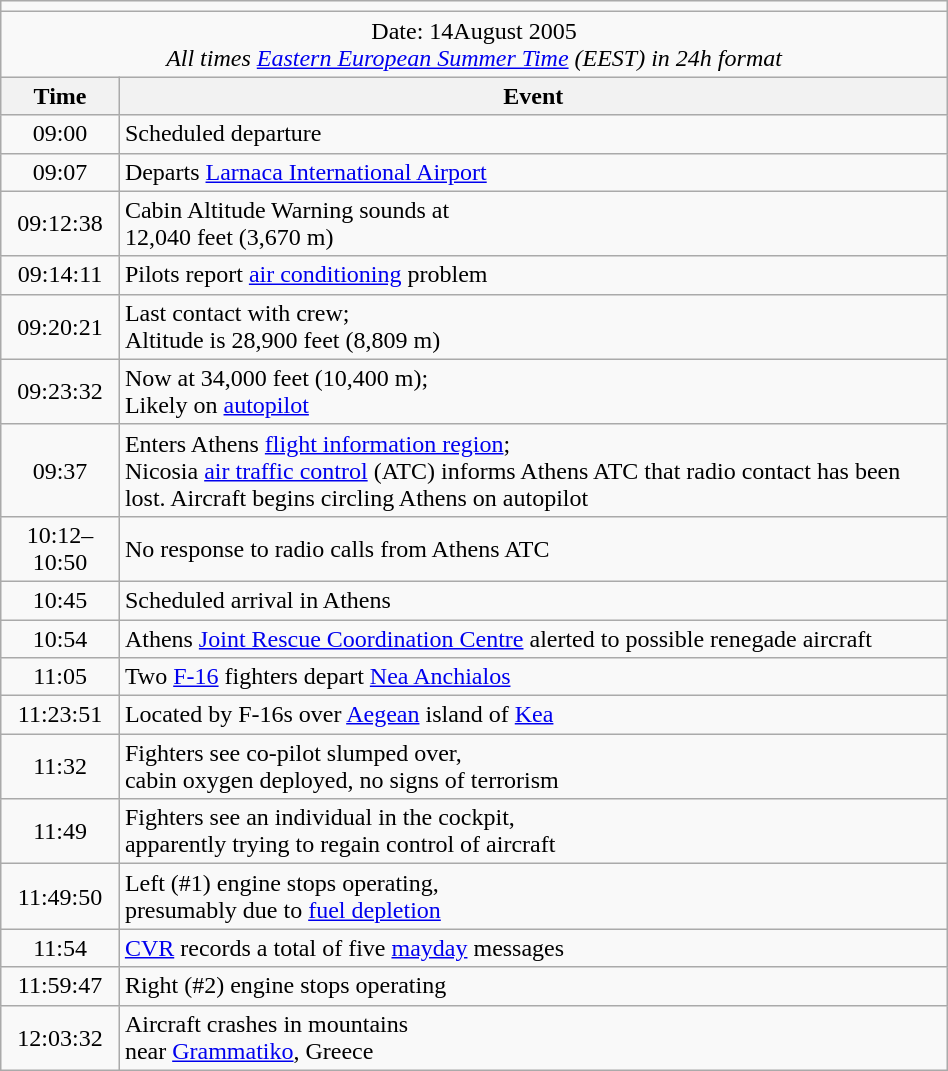<table class="wikitable" style="float:right; margin-left:0.7em; width: 50%">
<tr>
<td colspan="2" style="text-align:center;"></td>
</tr>
<tr>
<td colspan="2" style="text-align:center;">Date: 14August 2005<br><em>All times <a href='#'>Eastern European Summer Time</a> (EEST)  in 24h format</em></td>
</tr>
<tr>
<th colwidth="3.5em">Time</th>
<th>Event</th>
</tr>
<tr>
<td style="text-align:center;">09:00</td>
<td>Scheduled departure</td>
</tr>
<tr>
<td style="text-align:center;">09:07</td>
<td>Departs <a href='#'>Larnaca International Airport</a></td>
</tr>
<tr>
<td style="text-align:center;">09:12:38</td>
<td>Cabin Altitude Warning sounds at<br>12,040 feet (3,670 m)</td>
</tr>
<tr>
<td style="text-align:center;">09:14:11</td>
<td>Pilots report <a href='#'>air conditioning</a> problem</td>
</tr>
<tr>
<td style="text-align:center;">09:20:21</td>
<td>Last contact with crew;<br>Altitude is 28,900 feet (8,809 m)</td>
</tr>
<tr>
<td style="text-align:center;">09:23:32</td>
<td>Now at 34,000 feet (10,400 m);<br>Likely on <a href='#'>autopilot</a></td>
</tr>
<tr>
<td style="text-align:center;">09:37</td>
<td>Enters Athens <a href='#'>flight information region</a>;<br>Nicosia <a href='#'>air traffic control</a> (ATC) informs Athens ATC that radio contact has been lost. Aircraft begins circling Athens on autopilot</td>
</tr>
<tr>
<td style="text-align:center;">10:12–10:50</td>
<td>No response to radio calls from Athens ATC</td>
</tr>
<tr>
<td style="text-align:center;">10:45</td>
<td>Scheduled arrival in Athens</td>
</tr>
<tr>
<td style="text-align:center;">10:54</td>
<td>Athens <a href='#'>Joint Rescue Coordination Centre</a> alerted to possible renegade aircraft<br></td>
</tr>
<tr>
<td style="text-align:center;">11:05</td>
<td>Two <a href='#'>F-16</a> fighters depart <a href='#'>Nea Anchialos</a></td>
</tr>
<tr>
<td style="text-align:center;">11:23:51</td>
<td>Located by F-16s over <a href='#'>Aegean</a> island of <a href='#'>Kea</a></td>
</tr>
<tr>
<td style="text-align:center;">11:32</td>
<td>Fighters see co-pilot slumped over,<br>cabin oxygen deployed, no signs of terrorism</td>
</tr>
<tr>
<td style="text-align:center;">11:49</td>
<td>Fighters see an individual in the cockpit,<br>apparently trying to regain control of aircraft</td>
</tr>
<tr>
<td style="text-align:center;">11:49:50</td>
<td>Left (#1) engine stops operating,<br>presumably due to <a href='#'>fuel depletion</a></td>
</tr>
<tr>
<td style="text-align:center;">11:54</td>
<td><a href='#'>CVR</a> records a total of five <a href='#'>mayday</a> messages</td>
</tr>
<tr>
<td style="text-align:center;">11:59:47</td>
<td>Right (#2) engine stops operating</td>
</tr>
<tr>
<td style="text-align:center;">12:03:32</td>
<td>Aircraft crashes in mountains<br>near <a href='#'>Grammatiko</a>, Greece</td>
</tr>
</table>
